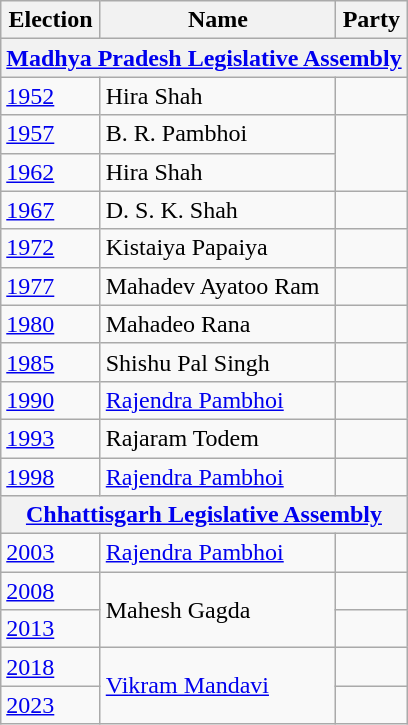<table class="wikitable sortable">
<tr>
<th>Election</th>
<th>Name</th>
<th colspan=2>Party</th>
</tr>
<tr>
<th colspan=4><a href='#'>Madhya Pradesh Legislative Assembly</a></th>
</tr>
<tr>
<td><a href='#'>1952</a></td>
<td>Hira Shah</td>
<td></td>
</tr>
<tr>
<td><a href='#'>1957</a></td>
<td>B. R. Pambhoi</td>
</tr>
<tr>
<td><a href='#'>1962</a></td>
<td>Hira Shah</td>
</tr>
<tr>
<td><a href='#'>1967</a></td>
<td>D. S. K. Shah</td>
<td></td>
</tr>
<tr>
<td><a href='#'>1972</a></td>
<td>Kistaiya Papaiya</td>
<td></td>
</tr>
<tr>
<td><a href='#'>1977</a></td>
<td>Mahadev Ayatoo Ram</td>
<td></td>
</tr>
<tr>
<td><a href='#'>1980</a></td>
<td>Mahadeo Rana</td>
<td></td>
</tr>
<tr>
<td><a href='#'>1985</a></td>
<td>Shishu Pal Singh</td>
<td></td>
</tr>
<tr>
<td><a href='#'>1990</a></td>
<td><a href='#'>Rajendra Pambhoi</a></td>
</tr>
<tr>
<td><a href='#'>1993</a></td>
<td>Rajaram Todem</td>
<td></td>
</tr>
<tr>
<td><a href='#'>1998</a></td>
<td><a href='#'>Rajendra Pambhoi</a></td>
<td></td>
</tr>
<tr>
<th colspan=4><a href='#'>Chhattisgarh Legislative Assembly</a></th>
</tr>
<tr>
<td><a href='#'>2003</a></td>
<td><a href='#'>Rajendra Pambhoi</a></td>
<td></td>
</tr>
<tr>
<td><a href='#'>2008</a></td>
<td rowspan=2>Mahesh Gagda</td>
<td></td>
</tr>
<tr>
<td><a href='#'>2013</a></td>
</tr>
<tr>
<td><a href='#'>2018</a></td>
<td rowspan="2"><a href='#'>Vikram Mandavi</a></td>
<td></td>
</tr>
<tr>
<td><a href='#'>2023</a></td>
</tr>
</table>
